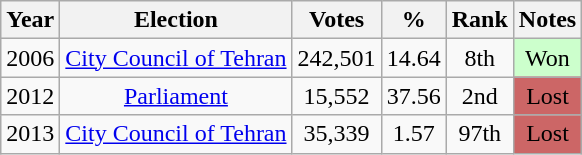<table class="wikitable" style="text-align:center;">
<tr>
<th>Year</th>
<th>Election</th>
<th>Votes</th>
<th>%</th>
<th>Rank</th>
<th>Notes</th>
</tr>
<tr>
<td>2006</td>
<td><a href='#'>City Council of Tehran</a></td>
<td>242,501</td>
<td>14.64</td>
<td>8th</td>
<td style="background-color:#CCFFCC">Won</td>
</tr>
<tr>
<td>2012</td>
<td><a href='#'>Parliament</a></td>
<td>15,552</td>
<td>37.56</td>
<td>2nd</td>
<td style="background-color:#C66">Lost</td>
</tr>
<tr>
<td>2013</td>
<td><a href='#'>City Council of Tehran</a></td>
<td> 35,339</td>
<td> 1.57</td>
<td>97th</td>
<td style="background-color:#C66">Lost</td>
</tr>
</table>
